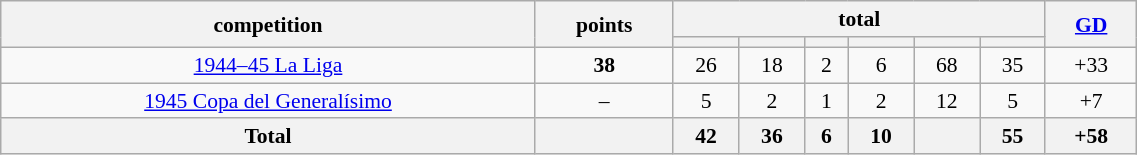<table class="wikitable" style="font-size:90%;width:60%;float:left;text-align:center;">
<tr>
<th rowspan="2">competition</th>
<th rowspan="2">points</th>
<th colspan="6">total</th>
<th rowspan="2"><a href='#'>GD</a></th>
</tr>
<tr>
<th></th>
<th></th>
<th></th>
<th></th>
<th></th>
<th></th>
</tr>
<tr>
<td><a href='#'>1944–45 La Liga</a></td>
<td><strong>38</strong></td>
<td>26</td>
<td>18</td>
<td>2</td>
<td>6</td>
<td>68</td>
<td>35</td>
<td>+33</td>
</tr>
<tr>
<td><a href='#'>1945 Copa del Generalísimo</a></td>
<td>–</td>
<td>5</td>
<td>2</td>
<td>1</td>
<td>2</td>
<td>12</td>
<td>5</td>
<td>+7</td>
</tr>
<tr>
<th>Total</th>
<th></th>
<th>42</th>
<th>36</th>
<th>6</th>
<th>10</th>
<th></th>
<th>55</th>
<th>+58</th>
</tr>
</table>
